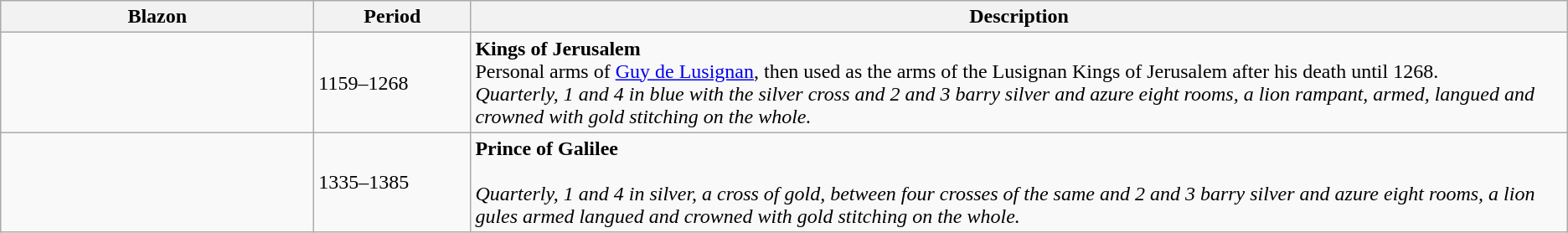<table class="wikitable">
<tr>
<th style="width:20%;">Blazon</th>
<th style="width:10%;">Period</th>
<th style="width:70%;">Description</th>
</tr>
<tr>
<td></td>
<td>1159–1268</td>
<td><strong>Kings of Jerusalem</strong><br>Personal arms of <a href='#'>Guy de Lusignan</a>, then used as the arms of the Lusignan Kings of Jerusalem after his death until 1268.<br><em>Quarterly, 1 and 4 in blue with the silver cross and 2 and 3 barry silver and azure eight rooms, a lion rampant, armed, langued and crowned with gold stitching on the whole.</em></td>
</tr>
<tr>
<td></td>
<td>1335–1385</td>
<td><strong>Prince of Galilee</strong><br><br><em>Quarterly, 1 and 4 in silver, a cross of gold, between four crosses of the same and 2 and 3 barry silver and azure eight rooms, a lion gules armed langued and crowned with gold stitching on the whole.</em></td>
</tr>
</table>
